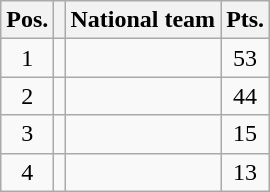<table class=wikitable>
<tr>
<th>Pos.</th>
<th></th>
<th>National team</th>
<th>Pts.</th>
</tr>
<tr align=center>
<td>1</td>
<td></td>
<td align=left></td>
<td>53</td>
</tr>
<tr align=center>
<td>2</td>
<td></td>
<td align=left></td>
<td>44</td>
</tr>
<tr align=center>
<td>3</td>
<td></td>
<td align=left></td>
<td>15</td>
</tr>
<tr align=center>
<td>4</td>
<td></td>
<td align=left></td>
<td>13</td>
</tr>
</table>
